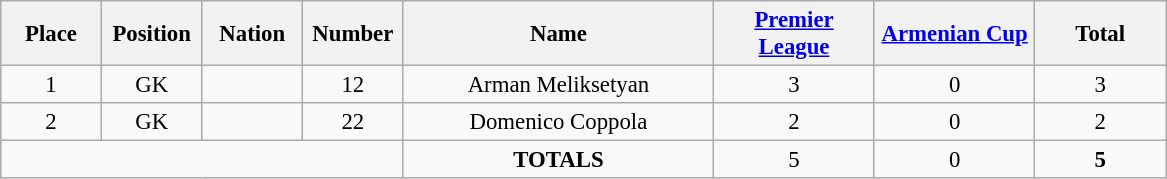<table class="wikitable" style="font-size: 95%; text-align: center;">
<tr>
<th width=60>Place</th>
<th width=60>Position</th>
<th width=60>Nation</th>
<th width=60>Number</th>
<th width=200>Name</th>
<th width=100><a href='#'>Premier League</a></th>
<th width=100><a href='#'>Armenian Cup</a></th>
<th width=80><strong>Total</strong></th>
</tr>
<tr>
<td>1</td>
<td>GK</td>
<td></td>
<td>12</td>
<td>Arman Meliksetyan</td>
<td>3</td>
<td>0</td>
<td>3</td>
</tr>
<tr>
<td>2</td>
<td>GK</td>
<td></td>
<td>22</td>
<td>Domenico Coppola</td>
<td>2</td>
<td>0</td>
<td>2</td>
</tr>
<tr>
<td colspan="4"></td>
<td><strong>TOTALS</strong></td>
<td>5</td>
<td>0</td>
<td><strong>5</strong></td>
</tr>
</table>
